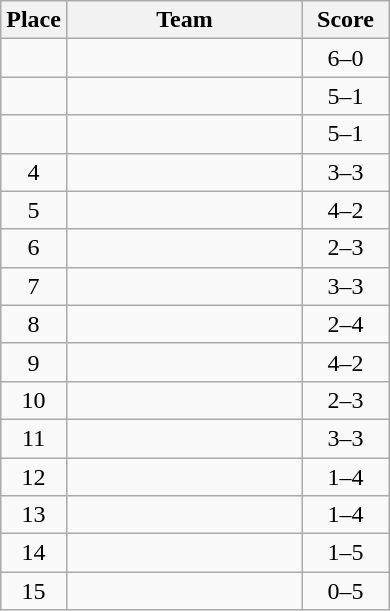<table class="wikitable" style="text-align:center;">
<tr>
<th width=30>Place</th>
<th width=150>Team</th>
<th width=50>Score</th>
</tr>
<tr>
<td></td>
<td align="left"></td>
<td>6–0</td>
</tr>
<tr>
<td></td>
<td align="left"></td>
<td>5–1</td>
</tr>
<tr>
<td></td>
<td align="left"></td>
<td>5–1</td>
</tr>
<tr>
<td>4</td>
<td align="left"></td>
<td>3–3</td>
</tr>
<tr>
<td>5</td>
<td align="left"></td>
<td>4–2</td>
</tr>
<tr>
<td>6</td>
<td align="left"></td>
<td>2–3</td>
</tr>
<tr>
<td>7</td>
<td align="left"></td>
<td>3–3</td>
</tr>
<tr>
<td>8</td>
<td align="left"></td>
<td>2–4</td>
</tr>
<tr>
<td>9</td>
<td align="left"></td>
<td>4–2</td>
</tr>
<tr>
<td>10</td>
<td align="left"></td>
<td>2–3</td>
</tr>
<tr>
<td>11</td>
<td align="left"></td>
<td>3–3</td>
</tr>
<tr>
<td>12</td>
<td align="left"></td>
<td>1–4</td>
</tr>
<tr>
<td>13</td>
<td align="left"></td>
<td>1–4</td>
</tr>
<tr>
<td>14</td>
<td align="left"></td>
<td>1–5</td>
</tr>
<tr>
<td>15</td>
<td align="left"></td>
<td>0–5</td>
</tr>
</table>
